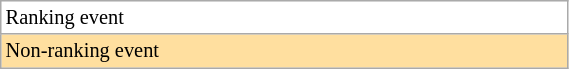<table class="wikitable" style="font-size:85%;" width=30%>
<tr bgcolor="#ffffff">
<td>Ranking event</td>
</tr>
<tr style="background:#ffdf9f;">
<td>Non-ranking event</td>
</tr>
</table>
